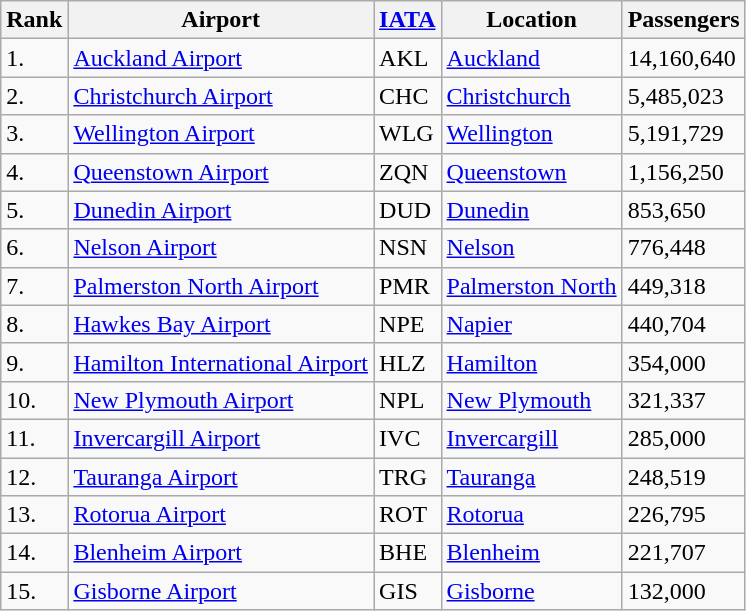<table class="wikitable">
<tr>
<th>Rank</th>
<th>Airport</th>
<th><a href='#'>IATA</a></th>
<th>Location</th>
<th>Passengers</th>
</tr>
<tr>
<td>1.</td>
<td><a href='#'>Auckland Airport</a></td>
<td>AKL</td>
<td><a href='#'>Auckland</a></td>
<td>14,160,640</td>
</tr>
<tr>
<td>2.</td>
<td><a href='#'>Christchurch Airport</a></td>
<td>CHC</td>
<td><a href='#'>Christchurch</a></td>
<td>5,485,023</td>
</tr>
<tr>
<td>3.</td>
<td><a href='#'>Wellington Airport</a></td>
<td>WLG</td>
<td><a href='#'>Wellington</a></td>
<td>5,191,729</td>
</tr>
<tr>
<td>4.</td>
<td><a href='#'>Queenstown Airport</a></td>
<td>ZQN</td>
<td><a href='#'>Queenstown</a></td>
<td>1,156,250</td>
</tr>
<tr>
<td>5.</td>
<td><a href='#'>Dunedin Airport</a></td>
<td>DUD</td>
<td><a href='#'>Dunedin</a></td>
<td>853,650</td>
</tr>
<tr>
<td>6.</td>
<td><a href='#'>Nelson Airport</a></td>
<td>NSN</td>
<td><a href='#'>Nelson</a></td>
<td>776,448</td>
</tr>
<tr>
<td>7.</td>
<td><a href='#'>Palmerston North Airport</a></td>
<td>PMR</td>
<td><a href='#'>Palmerston North</a></td>
<td>449,318</td>
</tr>
<tr>
<td>8.</td>
<td><a href='#'>Hawkes Bay Airport</a></td>
<td>NPE</td>
<td><a href='#'>Napier</a></td>
<td>440,704</td>
</tr>
<tr>
<td>9.</td>
<td><a href='#'>Hamilton International Airport</a></td>
<td>HLZ</td>
<td><a href='#'>Hamilton</a></td>
<td>354,000</td>
</tr>
<tr>
<td>10.</td>
<td><a href='#'>New Plymouth Airport</a></td>
<td>NPL</td>
<td><a href='#'>New Plymouth</a></td>
<td>321,337</td>
</tr>
<tr>
<td>11.</td>
<td><a href='#'>Invercargill Airport</a></td>
<td>IVC</td>
<td><a href='#'>Invercargill</a></td>
<td>285,000</td>
</tr>
<tr>
<td>12.</td>
<td><a href='#'>Tauranga Airport</a></td>
<td>TRG</td>
<td><a href='#'>Tauranga</a></td>
<td>248,519</td>
</tr>
<tr>
<td>13.</td>
<td><a href='#'>Rotorua Airport</a></td>
<td>ROT</td>
<td><a href='#'>Rotorua</a></td>
<td>226,795</td>
</tr>
<tr>
<td>14.</td>
<td><a href='#'>Blenheim Airport</a></td>
<td>BHE</td>
<td><a href='#'>Blenheim</a></td>
<td>221,707</td>
</tr>
<tr>
<td>15.</td>
<td><a href='#'>Gisborne Airport</a></td>
<td>GIS</td>
<td><a href='#'>Gisborne</a></td>
<td>132,000</td>
</tr>
</table>
